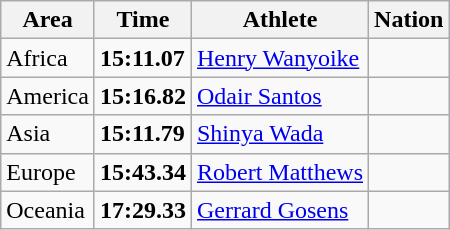<table class="wikitable">
<tr>
<th>Area</th>
<th>Time</th>
<th>Athlete</th>
<th>Nation</th>
</tr>
<tr>
<td>Africa</td>
<td><strong>15:11.07</strong> </td>
<td><a href='#'>Henry Wanyoike</a></td>
<td></td>
</tr>
<tr>
<td>America</td>
<td><strong>15:16.82</strong></td>
<td><a href='#'>Odair Santos</a></td>
<td></td>
</tr>
<tr>
<td>Asia</td>
<td><strong>15:11.79</strong></td>
<td><a href='#'>Shinya Wada</a></td>
<td></td>
</tr>
<tr>
<td>Europe</td>
<td><strong>15:43.34</strong></td>
<td><a href='#'>Robert Matthews</a></td>
<td></td>
</tr>
<tr>
<td>Oceania</td>
<td><strong>17:29.33</strong></td>
<td><a href='#'>Gerrard Gosens</a></td>
<td></td>
</tr>
</table>
